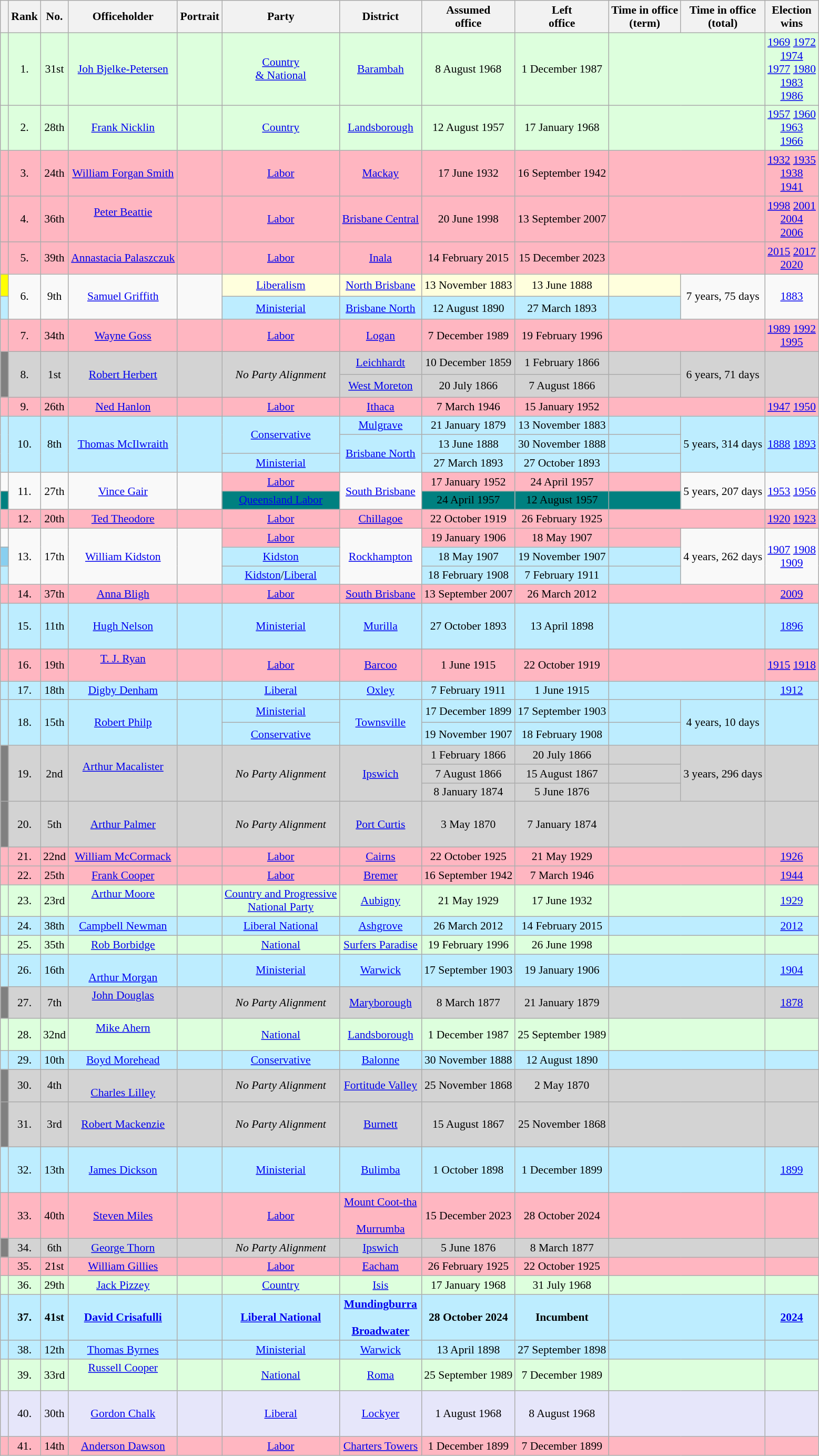<table class="wikitable" style="font-size: 90%">
<tr>
<th></th>
<th>Rank</th>
<th>No.</th>
<th>Officeholder</th>
<th>Portrait</th>
<th>Party</th>
<th>District</th>
<th>Assumed<br>office</th>
<th>Left<br>office</th>
<th>Time in office<br>(term)</th>
<th>Time in office<br>(total)</th>
<th>Election<br>wins</th>
</tr>
<tr bgcolor=#DDFFDD align="center">
<td> </td>
<td>1.</td>
<td>31st</td>
<td><br><a href='#'>Joh Bjelke-Petersen</a><br><br></td>
<td></td>
<td><a href='#'>Country<br>& National</a></td>
<td><a href='#'>Barambah</a><br></td>
<td>8 August 1968</td>
<td>1 December 1987</td>
<td colspan="2"></td>
<td><a href='#'>1969</a> <a href='#'>1972</a><br><a href='#'>1974</a><br><a href='#'>1977</a> <a href='#'>1980</a><br><a href='#'>1983</a><br><a href='#'>1986</a></td>
</tr>
<tr bgcolor=#DDFFDD align="center">
<td> </td>
<td>2.</td>
<td>28th</td>
<td><br><a href='#'>Frank Nicklin</a><br><br></td>
<td></td>
<td><a href='#'>Country</a></td>
<td><a href='#'>Landsborough</a><br></td>
<td>12 August 1957</td>
<td>17 January 1968</td>
<td colspan="2"></td>
<td><a href='#'>1957</a> <a href='#'>1960</a><br><a href='#'>1963</a><br><a href='#'>1966</a></td>
</tr>
<tr bgcolor="lightpink" align="center">
<td> </td>
<td>3.</td>
<td>24th</td>
<td><a href='#'>William Forgan Smith</a><br></td>
<td></td>
<td><a href='#'>Labor</a></td>
<td><a href='#'>Mackay</a><br></td>
<td>17 June 1932</td>
<td>16 September 1942</td>
<td colspan="2"></td>
<td><a href='#'>1932</a> <a href='#'>1935</a><br><a href='#'>1938</a><br><a href='#'>1941</a></td>
</tr>
<tr bgcolor="lightpink" align="center">
<td> </td>
<td>4.</td>
<td>36th</td>
<td><a href='#'>Peter Beattie</a><br><br></td>
<td></td>
<td><a href='#'>Labor</a></td>
<td><a href='#'>Brisbane Central</a><br></td>
<td>20 June 1998</td>
<td>13 September 2007</td>
<td colspan="2"></td>
<td><a href='#'>1998</a> <a href='#'>2001</a><br><a href='#'>2004</a><br><a href='#'>2006</a></td>
</tr>
<tr bgcolor="lightpink" align="center">
<td> </td>
<td>5.</td>
<td>39th</td>
<td><a href='#'>Annastacia Palaszczuk</a><br></td>
<td></td>
<td><a href='#'>Labor</a></td>
<td><a href='#'>Inala</a><br></td>
<td>14 February 2015</td>
<td>15 December 2023</td>
<td colspan="2"></td>
<td><a href='#'>2015</a> <a href='#'>2017</a><br><a href='#'>2020</a></td>
</tr>
<tr align="center">
<td bgcolor="#FFFF00"> </td>
<td rowspan=2>6.</td>
<td rowspan=2>9th</td>
<td rowspan=2><br><a href='#'>Samuel Griffith</a><br><br></td>
<td rowspan=2></td>
<td bgcolor="#FFFFDD"><a href='#'>Liberalism</a></td>
<td bgcolor="#FFFFDD"><a href='#'>North Brisbane</a><br></td>
<td bgcolor="#FFFFDD">13 November 1883</td>
<td bgcolor="#FFFFDD">13 June 1888</td>
<td bgcolor="#FFFFDD"><em></em></td>
<td rowspan=2>7 years, 75 days</td>
<td rowspan=2><a href='#'>1883</a></td>
</tr>
<tr bgcolor=#BDEDFF align="center">
<td> </td>
<td><a href='#'>Ministerial</a></td>
<td><a href='#'>Brisbane North</a><br></td>
<td>12 August 1890</td>
<td>27 March 1893</td>
<td><em></em></td>
</tr>
<tr bgcolor="lightpink" align="center">
<td> </td>
<td>7.</td>
<td>34th</td>
<td><a href='#'>Wayne Goss</a><br></td>
<td></td>
<td><a href='#'>Labor</a></td>
<td><a href='#'>Logan</a><br></td>
<td>7 December 1989</td>
<td>19 February 1996</td>
<td colspan="2"></td>
<td><a href='#'>1989</a> <a href='#'>1992</a><br><a href='#'>1995</a></td>
</tr>
<tr bgcolor="lightgray" align="center">
<td rowspan=2 style="background:gray"> </td>
<td rowspan=2>8.</td>
<td rowspan=2>1st</td>
<td rowspan=2><br><a href='#'>Robert Herbert</a><br><br></td>
<td rowspan=2></td>
<td rowspan=2><em>No Party Alignment</em></td>
<td><a href='#'>Leichhardt</a><br></td>
<td>10 December 1859</td>
<td>1 February 1866</td>
<td><em></em></td>
<td rowspan=2>6 years, 71 days</td>
<td rowspan=2></td>
</tr>
<tr bgcolor="lightgray" align="center">
<td><a href='#'>West Moreton</a><br></td>
<td>20 July 1866</td>
<td>7 August 1866</td>
<td><em></em></td>
</tr>
<tr bgcolor="lightpink" align="center">
<td> </td>
<td>9.</td>
<td>26th</td>
<td><a href='#'>Ned Hanlon</a><br></td>
<td></td>
<td><a href='#'>Labor</a></td>
<td><a href='#'>Ithaca</a><br></td>
<td>7 March 1946</td>
<td>15 January 1952</td>
<td colspan="2"></td>
<td><a href='#'>1947</a> <a href='#'>1950</a></td>
</tr>
<tr bgcolor=#BDEDFF align="center">
<td rowspan=3 > </td>
<td rowspan=3>10.</td>
<td rowspan=3>8th</td>
<td rowspan=3><br><a href='#'>Thomas McIlwraith</a><br><br></td>
<td rowspan=3></td>
<td rowspan=2><a href='#'>Conservative</a></td>
<td><a href='#'>Mulgrave</a><br></td>
<td>21 January 1879</td>
<td>13 November 1883</td>
<td><em></em></td>
<td rowspan=3>5 years, 314 days</td>
<td rowspan=3><a href='#'>1888</a> <a href='#'>1893</a></td>
</tr>
<tr bgcolor=#BDEDFF align="center">
<td rowspan=2><a href='#'>Brisbane North</a><br></td>
<td>13 June 1888</td>
<td>30 November 1888</td>
<td><em></em></td>
</tr>
<tr bgcolor=#BDEDFF align="center">
<td><a href='#'>Ministerial</a></td>
<td>27 March 1893</td>
<td>27 October 1893</td>
<td><em></em></td>
</tr>
<tr align="center">
<td> </td>
<td rowspan=2>11.</td>
<td rowspan=2>27th</td>
<td rowspan=2><a href='#'>Vince Gair</a><br></td>
<td rowspan=2></td>
<td bgcolor="lightpink"><a href='#'>Labor</a></td>
<td rowspan=2><a href='#'>South Brisbane</a><br></td>
<td bgcolor="lightpink">17 January 1952</td>
<td bgcolor="lightpink">24 April 1957</td>
<td bgcolor="lightpink"><em></em></td>
<td rowspan=2>5 years, 207 days</td>
<td rowspan=2><a href='#'>1953</a> <a href='#'>1956</a></td>
</tr>
<tr bgcolor="teal" align="center">
<td> </td>
<td><a href='#'>Queensland Labor</a></td>
<td>24 April 1957</td>
<td>12 August 1957</td>
<td><em></em></td>
</tr>
<tr bgcolor="lightpink" align="center">
<td> </td>
<td>12.</td>
<td>20th</td>
<td><a href='#'>Ted Theodore</a><br></td>
<td></td>
<td><a href='#'>Labor</a></td>
<td><a href='#'>Chillagoe</a><br></td>
<td>22 October 1919</td>
<td>26 February 1925</td>
<td colspan="2"></td>
<td><a href='#'>1920</a> <a href='#'>1923</a></td>
</tr>
<tr align="center">
<td> </td>
<td rowspan=3>13.</td>
<td rowspan=3>17th</td>
<td rowspan=3><a href='#'>William Kidston</a><br></td>
<td rowspan=3></td>
<td bgcolor="lightpink"><a href='#'>Labor</a></td>
<td rowspan=3><a href='#'>Rockhampton</a><br></td>
<td bgcolor="lightpink">19 January 1906</td>
<td bgcolor="lightpink">18 May 1907</td>
<td bgcolor="lightpink"><em></em></td>
<td rowspan=3>4 years, 262 days</td>
<td rowspan=3><a href='#'>1907</a> <a href='#'>1908</a><br><a href='#'>1909</a></td>
</tr>
<tr bgcolor=#BDEDFF align="center">
<td bgcolor=#89CFF0> </td>
<td><a href='#'>Kidston</a></td>
<td>18 May 1907</td>
<td>19 November 1907</td>
<td><em></em></td>
</tr>
<tr bgcolor=#BDEDFF align="center">
<td> </td>
<td><a href='#'>Kidston</a>/<a href='#'>Liberal</a></td>
<td>18 February 1908</td>
<td>7 February 1911</td>
<td><em></em></td>
</tr>
<tr bgcolor="lightpink" align="center">
<td> </td>
<td>14.</td>
<td>37th</td>
<td><a href='#'>Anna Bligh</a><br></td>
<td></td>
<td><a href='#'>Labor</a></td>
<td><a href='#'>South Brisbane</a><br></td>
<td>13 September 2007</td>
<td>26 March 2012</td>
<td colspan="2"></td>
<td><a href='#'>2009</a></td>
</tr>
<tr bgcolor=#BDEDFF align="center">
<td> </td>
<td>15.</td>
<td>11th</td>
<td><br><a href='#'>Hugh Nelson</a><br><br></td>
<td></td>
<td><a href='#'>Ministerial</a></td>
<td><a href='#'>Murilla</a><br></td>
<td>27 October 1893</td>
<td>13 April 1898</td>
<td colspan="2"></td>
<td><a href='#'>1896</a></td>
</tr>
<tr bgcolor="lightpink" align="center">
<td> </td>
<td>16.</td>
<td>19th</td>
<td><a href='#'>T. J. Ryan</a><br><br></td>
<td></td>
<td><a href='#'>Labor</a></td>
<td><a href='#'>Barcoo</a><br></td>
<td>1 June 1915</td>
<td>22 October 1919</td>
<td colspan="2"></td>
<td><a href='#'>1915</a> <a href='#'>1918</a></td>
</tr>
<tr bgcolor=#BDEDFF align="center">
<td> </td>
<td>17.</td>
<td>18th</td>
<td><a href='#'>Digby Denham</a><br></td>
<td></td>
<td><a href='#'>Liberal</a></td>
<td><a href='#'>Oxley</a><br></td>
<td>7 February 1911</td>
<td>1 June 1915</td>
<td colspan="2"></td>
<td><a href='#'>1912</a></td>
</tr>
<tr bgcolor=#BDEDFF align="center">
<td rowspan=2 > </td>
<td rowspan=2>18.</td>
<td rowspan=2>15th</td>
<td rowspan=2><br><a href='#'>Robert Philp</a><br><br></td>
<td rowspan=2></td>
<td><a href='#'>Ministerial</a></td>
<td rowspan=2><a href='#'>Townsville</a><br></td>
<td>17 December 1899</td>
<td>17 September 1903</td>
<td><em></em></td>
<td rowspan=2>4 years, 10 days</td>
<td rowspan=2></td>
</tr>
<tr bgcolor=#BDEDFF align="center">
<td><a href='#'>Conservative</a></td>
<td>19 November 1907</td>
<td>18 February 1908</td>
<td><em></em></td>
</tr>
<tr bgcolor="lightgray" align="center">
<td rowspan=3 style="background:gray"> </td>
<td rowspan=3>19.</td>
<td rowspan=3>2nd</td>
<td rowspan=3><a href='#'>Arthur Macalister</a><br><br></td>
<td rowspan=3></td>
<td rowspan=3><em>No Party Alignment</em></td>
<td rowspan=3><a href='#'>Ipswich</a><br></td>
<td>1 February 1866</td>
<td>20 July 1866</td>
<td><em></em></td>
<td rowspan=3>3 years, 296 days</td>
<td rowspan=3></td>
</tr>
<tr bgcolor="lightgray" align="center">
<td>7 August 1866</td>
<td>15 August 1867</td>
<td><em></em></td>
</tr>
<tr bgcolor="lightgray" align="center">
<td>8 January 1874</td>
<td>5 June 1876</td>
<td><em></em></td>
</tr>
<tr bgcolor="lightgray" align="center">
<td style="background:gray"> </td>
<td>20.</td>
<td>5th</td>
<td><br><a href='#'>Arthur Palmer</a><br><br></td>
<td></td>
<td><em>No Party Alignment</em></td>
<td><a href='#'>Port Curtis</a><br></td>
<td>3 May 1870</td>
<td>7 January 1874</td>
<td colspan="2"></td>
<td></td>
</tr>
<tr bgcolor="lightpink" align="center">
<td> </td>
<td>21.</td>
<td>22nd</td>
<td><a href='#'>William McCormack</a><br></td>
<td></td>
<td><a href='#'>Labor</a></td>
<td><a href='#'>Cairns</a><br></td>
<td>22 October 1925</td>
<td>21 May 1929</td>
<td colspan="2"></td>
<td><a href='#'>1926</a></td>
</tr>
<tr bgcolor="lightpink" align="center">
<td> </td>
<td>22.</td>
<td>25th</td>
<td><a href='#'>Frank Cooper</a><br></td>
<td></td>
<td><a href='#'>Labor</a></td>
<td><a href='#'>Bremer</a><br></td>
<td>16 September 1942</td>
<td>7 March 1946</td>
<td colspan="2"></td>
<td><a href='#'>1944</a></td>
</tr>
<tr bgcolor=#DDFFDD align="center">
<td> </td>
<td>23.</td>
<td>23rd</td>
<td><a href='#'>Arthur Moore</a><br><br></td>
<td></td>
<td><a href='#'>Country and Progressive<br>National Party</a></td>
<td><a href='#'>Aubigny</a><br></td>
<td>21 May 1929</td>
<td>17 June 1932</td>
<td colspan="2"></td>
<td><a href='#'>1929</a></td>
</tr>
<tr bgcolor=#BDEDFF align="center">
<td> </td>
<td>24.</td>
<td>38th</td>
<td><a href='#'>Campbell Newman</a><br></td>
<td></td>
<td><a href='#'>Liberal National</a></td>
<td><a href='#'>Ashgrove</a><br></td>
<td>26 March 2012</td>
<td>14 February 2015</td>
<td colspan="2"></td>
<td><a href='#'>2012</a></td>
</tr>
<tr bgcolor=#DDFFDD align="center">
<td> </td>
<td>25.</td>
<td>35th</td>
<td><a href='#'>Rob Borbidge</a><br></td>
<td></td>
<td><a href='#'>National</a></td>
<td><a href='#'>Surfers Paradise</a><br></td>
<td>19 February 1996</td>
<td>26 June 1998</td>
<td colspan="2"></td>
<td></td>
</tr>
<tr bgcolor=#BDEDFF align="center">
<td> </td>
<td>26.</td>
<td>16th</td>
<td><br><a href='#'>Arthur Morgan</a><br></td>
<td></td>
<td><a href='#'>Ministerial</a></td>
<td><a href='#'>Warwick</a><br></td>
<td>17 September 1903</td>
<td>19 January 1906</td>
<td colspan="2"></td>
<td><a href='#'>1904</a></td>
</tr>
<tr bgcolor="lightgray" align="center">
<td style="background:gray"> </td>
<td>27.</td>
<td>7th</td>
<td><a href='#'>John Douglas</a><br><br></td>
<td></td>
<td><em>No Party Alignment</em></td>
<td><a href='#'>Maryborough</a><br></td>
<td>8 March 1877</td>
<td>21 January 1879</td>
<td colspan="2"></td>
<td><a href='#'>1878</a></td>
</tr>
<tr bgcolor=#DDFFDD align="center">
<td> </td>
<td>28.</td>
<td>32nd</td>
<td><a href='#'>Mike Ahern</a><br><br></td>
<td></td>
<td><a href='#'>National</a></td>
<td><a href='#'>Landsborough</a><br></td>
<td>1 December 1987</td>
<td>25 September 1989</td>
<td colspan="2"></td>
<td></td>
</tr>
<tr bgcolor=#BDEDFF align="center">
<td> </td>
<td>29.</td>
<td>10th</td>
<td><a href='#'>Boyd Morehead</a><br></td>
<td></td>
<td><a href='#'>Conservative</a></td>
<td><a href='#'>Balonne</a><br></td>
<td>30 November 1888</td>
<td>12 August 1890</td>
<td colspan="2"></td>
<td></td>
</tr>
<tr bgcolor="lightgray" align="center">
<td style="background:gray"> </td>
<td>30.</td>
<td>4th</td>
<td><br><a href='#'>Charles Lilley</a><br></td>
<td></td>
<td><em>No Party Alignment</em></td>
<td><a href='#'>Fortitude Valley</a><br></td>
<td>25 November 1868</td>
<td>2 May 1870</td>
<td colspan="2"></td>
<td></td>
</tr>
<tr bgcolor="lightgray" align="center">
<td style="background:gray"> </td>
<td>31.</td>
<td>3rd</td>
<td><br><a href='#'>Robert Mackenzie</a><br><br></td>
<td></td>
<td><em>No Party Alignment</em></td>
<td><a href='#'>Burnett</a><br></td>
<td>15 August 1867</td>
<td>25 November 1868</td>
<td colspan="2"></td>
<td></td>
</tr>
<tr bgcolor=#BDEDFF align="center">
<td> </td>
<td>32.</td>
<td>13th</td>
<td><br><a href='#'>James Dickson</a><br><br></td>
<td></td>
<td><a href='#'>Ministerial</a></td>
<td><a href='#'>Bulimba</a><br></td>
<td>1 October 1898</td>
<td>1 December 1899</td>
<td colspan="2"></td>
<td><a href='#'>1899</a></td>
</tr>
<tr bgcolor="lightpink" align="center">
<td> </td>
<td>33.</td>
<td>40th</td>
<td><a href='#'>Steven Miles</a><br></td>
<td></td>
<td><a href='#'>Labor</a></td>
<td><a href='#'>Mount Coot-tha</a><br>  <br>   <a href='#'>Murrumba</a><br></td>
<td>15 December 2023</td>
<td>28 October 2024</td>
<td colspan="2"></td>
<td></td>
</tr>
<tr bgcolor="lightgray" align="center">
<td style="background:gray"> </td>
<td>34.</td>
<td>6th</td>
<td><a href='#'>George Thorn</a><br></td>
<td></td>
<td><em>No Party Alignment</em></td>
<td><a href='#'>Ipswich</a><br></td>
<td>5 June 1876</td>
<td>8 March 1877</td>
<td colspan="2"></td>
<td></td>
</tr>
<tr bgcolor="lightpink" align="center">
<td> </td>
<td>35.</td>
<td>21st</td>
<td><a href='#'>William Gillies</a><br></td>
<td></td>
<td><a href='#'>Labor</a></td>
<td><a href='#'>Eacham</a><br></td>
<td>26 February 1925</td>
<td>22 October 1925</td>
<td colspan="2"></td>
<td></td>
</tr>
<tr bgcolor=#DDFFDD align="center">
<td> </td>
<td>36.</td>
<td>29th</td>
<td><a href='#'>Jack Pizzey</a><br></td>
<td></td>
<td><a href='#'>Country</a></td>
<td><a href='#'>Isis</a><br></td>
<td>17 January 1968</td>
<td>31 July 1968</td>
<td colspan="2"></td>
<td></td>
</tr>
<tr bgcolor=#BDEDFF align="center">
<td> </td>
<td><strong>37.</strong></td>
<td><strong>41st</strong></td>
<td><strong><a href='#'>David Crisafulli</a><br></strong></td>
<td></td>
<td><strong><a href='#'>Liberal National</a></strong></td>
<td><strong><a href='#'>Mundingburra</a><br> <br> <a href='#'>Broadwater</a> <br></strong></td>
<td><strong>28 October 2024</strong></td>
<td><strong>Incumbent</strong></td>
<td colspan="2"><strong></strong></td>
<td><strong><a href='#'>2024</a></strong></td>
</tr>
<tr bgcolor=#BDEDFF align="center">
<td> </td>
<td>38.</td>
<td>12th</td>
<td><a href='#'>Thomas Byrnes</a><br></td>
<td></td>
<td><a href='#'>Ministerial</a></td>
<td><a href='#'>Warwick</a><br></td>
<td>13 April 1898</td>
<td>27 September 1898</td>
<td colspan="2"></td>
<td></td>
</tr>
<tr bgcolor=#DDFFDD align="center">
<td> </td>
<td>39.</td>
<td>33rd</td>
<td><a href='#'>Russell Cooper</a><br><br></td>
<td></td>
<td><a href='#'>National</a></td>
<td><a href='#'>Roma</a><br></td>
<td>25 September 1989</td>
<td>7 December 1989</td>
<td colspan="2"></td>
<td></td>
</tr>
<tr bgcolor="lavender" align="center">
<td> </td>
<td>40.</td>
<td>30th</td>
<td><br><a href='#'>Gordon Chalk</a><br><br></td>
<td></td>
<td><a href='#'>Liberal</a></td>
<td><a href='#'>Lockyer</a><br></td>
<td>1 August 1968</td>
<td>8 August 1968</td>
<td colspan="2"></td>
<td></td>
</tr>
<tr bgcolor="lightpink" align="center">
<td> </td>
<td>41.</td>
<td>14th</td>
<td><a href='#'>Anderson Dawson</a><br></td>
<td></td>
<td><a href='#'>Labor</a></td>
<td><a href='#'>Charters Towers</a><br></td>
<td>1 December 1899</td>
<td>7 December 1899</td>
<td colspan="2"></td>
<td></td>
</tr>
</table>
